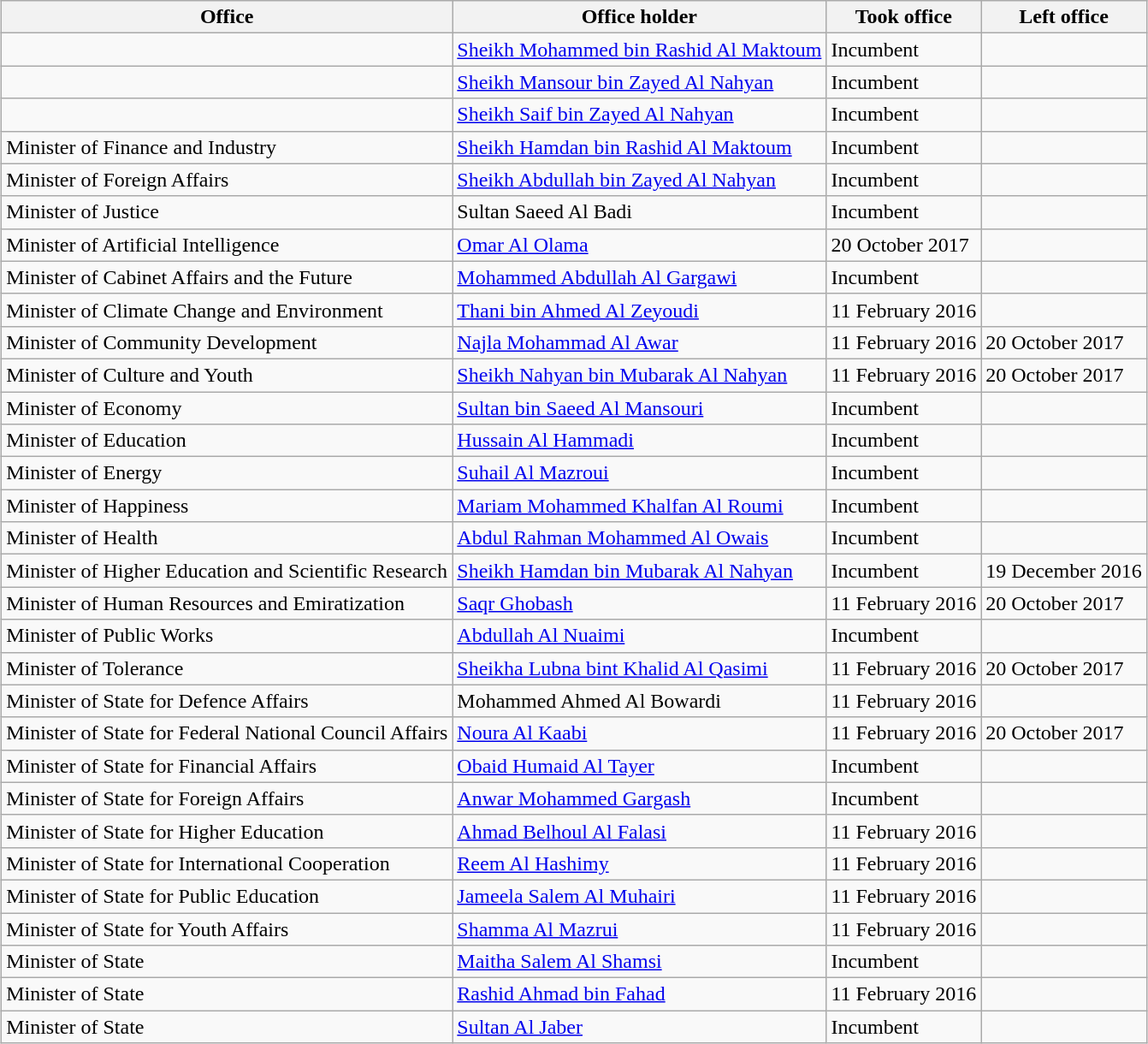<table class="wikitable" style="margin-left: auto; margin-right: auto; border: none;">
<tr>
<th>Office</th>
<th>Office holder</th>
<th>Took office</th>
<th>Left office</th>
</tr>
<tr>
<td></td>
<td><a href='#'>Sheikh Mohammed bin Rashid Al Maktoum</a></td>
<td>Incumbent</td>
<td></td>
</tr>
<tr>
<td></td>
<td><a href='#'>Sheikh Mansour bin Zayed Al Nahyan</a></td>
<td>Incumbent</td>
<td></td>
</tr>
<tr>
<td></td>
<td><a href='#'>Sheikh Saif bin Zayed Al Nahyan</a></td>
<td>Incumbent</td>
<td></td>
</tr>
<tr>
<td>Minister of Finance and Industry</td>
<td><a href='#'>Sheikh Hamdan bin Rashid Al Maktoum</a></td>
<td>Incumbent</td>
<td></td>
</tr>
<tr>
<td>Minister of Foreign Affairs</td>
<td><a href='#'>Sheikh Abdullah bin Zayed Al Nahyan</a></td>
<td>Incumbent</td>
<td></td>
</tr>
<tr>
<td>Minister of Justice</td>
<td>Sultan Saeed Al Badi</td>
<td>Incumbent</td>
<td></td>
</tr>
<tr>
<td>Minister of Artificial Intelligence</td>
<td><a href='#'>Omar Al Olama</a></td>
<td>20 October 2017</td>
<td></td>
</tr>
<tr>
<td>Minister of Cabinet Affairs and the Future</td>
<td><a href='#'>Mohammed Abdullah Al Gargawi</a></td>
<td>Incumbent</td>
<td></td>
</tr>
<tr>
<td>Minister of Climate Change and Environment</td>
<td><a href='#'>Thani bin Ahmed Al Zeyoudi</a></td>
<td>11 February 2016</td>
<td></td>
</tr>
<tr>
<td>Minister of Community Development</td>
<td><a href='#'>Najla Mohammad Al Awar</a></td>
<td>11 February 2016</td>
<td>20 October 2017</td>
</tr>
<tr>
<td>Minister of Culture and Youth</td>
<td><a href='#'>Sheikh Nahyan bin Mubarak Al Nahyan</a></td>
<td>11 February 2016</td>
<td>20 October 2017</td>
</tr>
<tr>
<td>Minister of Economy</td>
<td><a href='#'>Sultan bin Saeed Al Mansouri</a></td>
<td>Incumbent</td>
<td></td>
</tr>
<tr>
<td>Minister of Education</td>
<td><a href='#'>Hussain Al Hammadi</a></td>
<td>Incumbent</td>
<td></td>
</tr>
<tr>
<td>Minister of Energy</td>
<td><a href='#'>Suhail Al Mazroui</a></td>
<td>Incumbent</td>
<td></td>
</tr>
<tr>
<td>Minister of Happiness</td>
<td><a href='#'>Mariam Mohammed Khalfan Al Roumi</a></td>
<td>Incumbent</td>
<td></td>
</tr>
<tr>
<td>Minister of Health</td>
<td><a href='#'>Abdul Rahman Mohammed Al Owais</a></td>
<td>Incumbent</td>
<td></td>
</tr>
<tr>
<td>Minister of Higher Education and Scientific Research</td>
<td><a href='#'>Sheikh Hamdan bin Mubarak Al Nahyan</a></td>
<td>Incumbent</td>
<td>19 December 2016</td>
</tr>
<tr>
<td>Minister of Human Resources and Emiratization</td>
<td><a href='#'>Saqr Ghobash</a></td>
<td>11 February 2016</td>
<td>20 October 2017</td>
</tr>
<tr>
<td>Minister of Public Works</td>
<td><a href='#'>Abdullah Al Nuaimi</a></td>
<td>Incumbent</td>
<td></td>
</tr>
<tr>
<td>Minister of Tolerance</td>
<td><a href='#'>Sheikha Lubna bint Khalid Al Qasimi</a></td>
<td>11 February 2016</td>
<td>20 October 2017</td>
</tr>
<tr>
<td>Minister of State for Defence Affairs</td>
<td>Mohammed Ahmed Al Bowardi</td>
<td>11 February 2016</td>
<td></td>
</tr>
<tr>
<td>Minister of State for Federal National Council Affairs</td>
<td><a href='#'>Noura Al Kaabi</a></td>
<td>11 February 2016</td>
<td>20 October 2017</td>
</tr>
<tr>
<td>Minister of State for Financial Affairs</td>
<td><a href='#'>Obaid Humaid Al Tayer</a></td>
<td>Incumbent</td>
<td></td>
</tr>
<tr>
<td>Minister of State for Foreign Affairs</td>
<td><a href='#'>Anwar Mohammed Gargash</a></td>
<td>Incumbent</td>
<td></td>
</tr>
<tr>
<td>Minister of State for Higher Education</td>
<td><a href='#'>Ahmad Belhoul Al Falasi</a></td>
<td>11 February 2016</td>
<td></td>
</tr>
<tr>
<td>Minister of State for International Cooperation</td>
<td><a href='#'>Reem Al Hashimy</a></td>
<td>11 February 2016</td>
<td></td>
</tr>
<tr>
<td>Minister of State for Public Education</td>
<td><a href='#'>Jameela Salem Al Muhairi</a></td>
<td>11 February 2016</td>
<td></td>
</tr>
<tr>
<td>Minister of State for Youth Affairs</td>
<td><a href='#'>Shamma Al Mazrui</a></td>
<td>11 February 2016</td>
<td></td>
</tr>
<tr>
<td>Minister of State</td>
<td><a href='#'>Maitha Salem Al Shamsi</a></td>
<td>Incumbent</td>
<td></td>
</tr>
<tr>
<td>Minister of State</td>
<td><a href='#'>Rashid Ahmad bin Fahad</a></td>
<td>11 February 2016</td>
<td></td>
</tr>
<tr>
<td>Minister of State</td>
<td><a href='#'>Sultan Al Jaber</a></td>
<td>Incumbent</td>
<td></td>
</tr>
</table>
